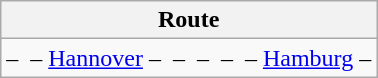<table class="wikitable">
<tr>
<th>Route</th>
</tr>
<tr>
<td>–  – <a href='#'>Hannover</a> –  –  –  –  – <a href='#'>Hamburg</a> – </td>
</tr>
</table>
